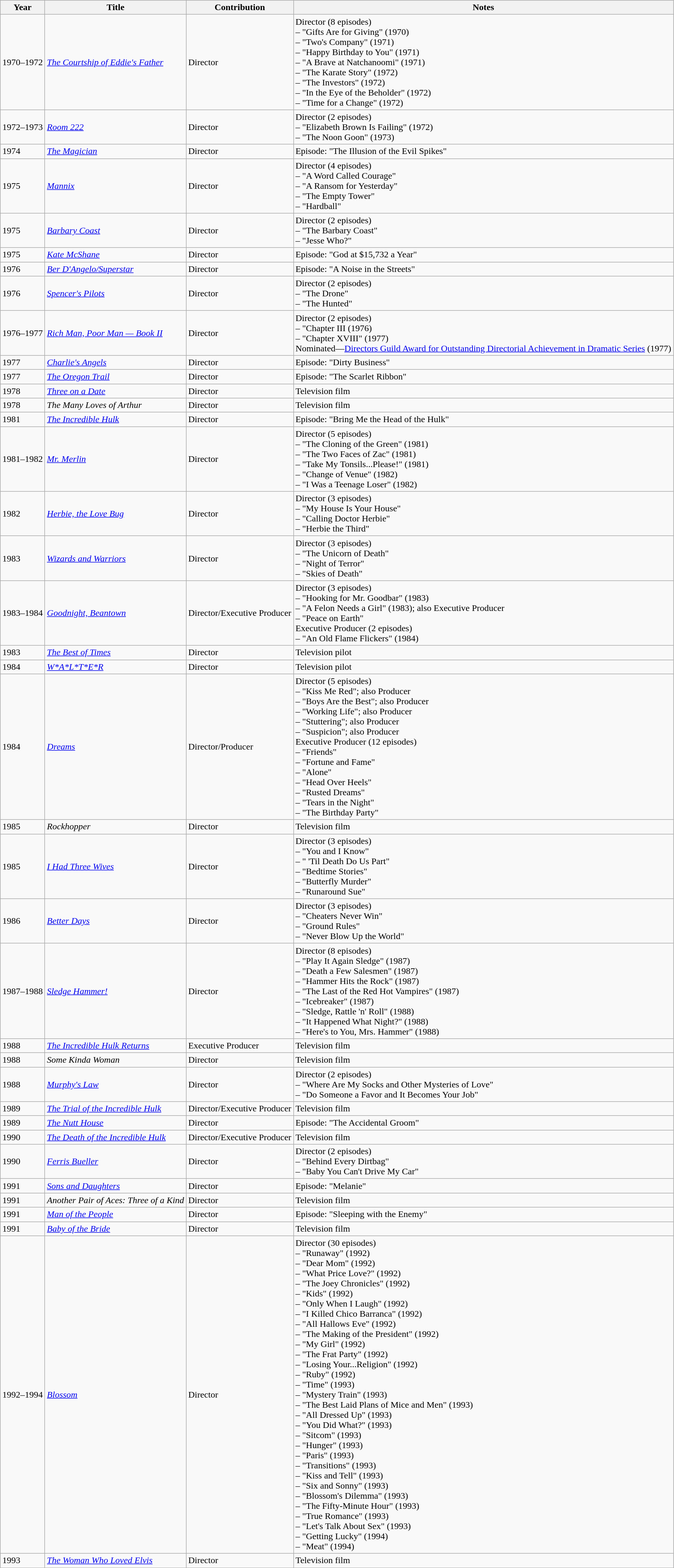<table class="wikitable">
<tr>
<th>Year</th>
<th>Title</th>
<th>Contribution</th>
<th>Notes</th>
</tr>
<tr>
<td>1970–1972</td>
<td><em><a href='#'>The Courtship of Eddie's Father</a></em></td>
<td>Director</td>
<td>Director (8 episodes)<br>– "Gifts Are for Giving" (1970)<br>– "Two's Company" (1971)<br>– "Happy Birthday to You" (1971)<br>– "A Brave at Natchanoomi" (1971)<br>– "The Karate Story" (1972)<br>– "The Investors" (1972)<br>– "In the Eye of the Beholder" (1972)<br>– "Time for a Change" (1972)</td>
</tr>
<tr>
<td>1972–1973</td>
<td><em><a href='#'>Room 222</a></em></td>
<td>Director</td>
<td>Director (2 episodes)<br>– "Elizabeth Brown Is Failing" (1972)<br>– "The Noon Goon" (1973)</td>
</tr>
<tr>
<td>1974</td>
<td><em><a href='#'>The Magician</a></em></td>
<td>Director</td>
<td>Episode: "The Illusion of the Evil Spikes"</td>
</tr>
<tr>
<td>1975</td>
<td><em><a href='#'>Mannix</a></em></td>
<td>Director</td>
<td>Director (4 episodes)<br>– "A Word Called Courage"<br>– "A Ransom for Yesterday"<br>– "The Empty Tower"<br>– "Hardball"</td>
</tr>
<tr>
<td>1975</td>
<td><em><a href='#'>Barbary Coast</a></em></td>
<td>Director</td>
<td>Director (2 episodes)<br>– "The Barbary Coast"<br>– "Jesse Who?"</td>
</tr>
<tr>
<td>1975</td>
<td><em><a href='#'>Kate McShane</a></em></td>
<td>Director</td>
<td>Episode: "God at $15,732 a Year"</td>
</tr>
<tr>
<td>1976</td>
<td><em><a href='#'>Ber D'Angelo/Superstar</a></em></td>
<td>Director</td>
<td>Episode: "A Noise in the Streets"</td>
</tr>
<tr>
<td>1976</td>
<td><em><a href='#'>Spencer's Pilots</a></em></td>
<td>Director</td>
<td>Director (2 episodes)<br>– "The Drone"<br>– "The Hunted"</td>
</tr>
<tr>
<td>1976–1977</td>
<td><em><a href='#'>Rich Man, Poor Man — Book II</a></em></td>
<td>Director</td>
<td>Director (2 episodes)<br>– "Chapter III (1976)<br>– "Chapter XVIII" (1977)<br>Nominated—<a href='#'>Directors Guild Award for Outstanding Directorial Achievement in Dramatic Series</a> (1977)</td>
</tr>
<tr>
<td>1977</td>
<td><em><a href='#'>Charlie's Angels</a></em></td>
<td>Director</td>
<td>Episode: "Dirty Business"</td>
</tr>
<tr>
<td>1977</td>
<td><em><a href='#'>The Oregon Trail</a></em></td>
<td>Director</td>
<td>Episode: "The Scarlet Ribbon"</td>
</tr>
<tr>
<td>1978</td>
<td><em><a href='#'>Three on a Date</a></em></td>
<td>Director</td>
<td>Television film</td>
</tr>
<tr>
<td>1978</td>
<td><em>The Many Loves of Arthur</em></td>
<td>Director</td>
<td>Television film</td>
</tr>
<tr>
<td>1981</td>
<td><em><a href='#'>The Incredible Hulk</a></em></td>
<td>Director</td>
<td>Episode: "Bring Me the Head of the Hulk"</td>
</tr>
<tr>
<td>1981–1982</td>
<td><em><a href='#'>Mr. Merlin</a></em></td>
<td>Director</td>
<td>Director (5 episodes)<br>– "The Cloning of the Green" (1981)<br>– "The Two Faces of Zac" (1981)<br>– "Take My Tonsils...Please!" (1981)<br>– "Change of Venue" (1982)<br>– "I Was a Teenage Loser" (1982)</td>
</tr>
<tr>
<td>1982</td>
<td><em><a href='#'>Herbie, the Love Bug</a></em></td>
<td>Director</td>
<td>Director (3 episodes)<br>– "My House Is Your House"<br>– "Calling Doctor Herbie"<br>– "Herbie the Third"</td>
</tr>
<tr>
<td>1983</td>
<td><em><a href='#'>Wizards and Warriors</a></em></td>
<td>Director</td>
<td>Director (3 episodes)<br>– "The Unicorn of Death"<br>– "Night of Terror"<br>– "Skies of Death"</td>
</tr>
<tr>
<td>1983–1984</td>
<td><em><a href='#'>Goodnight, Beantown</a></em></td>
<td>Director/Executive Producer</td>
<td>Director (3 episodes)<br>– "Hooking for Mr. Goodbar" (1983)<br>– "A Felon Needs a Girl" (1983); also Executive Producer<br>– "Peace on Earth"<br>Executive Producer (2 episodes)<br>– "An Old Flame Flickers" (1984)</td>
</tr>
<tr>
<td>1983</td>
<td><em><a href='#'>The Best of Times</a></em></td>
<td>Director</td>
<td>Television pilot</td>
</tr>
<tr>
<td>1984</td>
<td><em><a href='#'>W*A*L*T*E*R</a></em></td>
<td>Director</td>
<td>Television pilot</td>
</tr>
<tr>
<td>1984</td>
<td><em><a href='#'>Dreams</a></em></td>
<td>Director/Producer</td>
<td>Director (5 episodes)<br>– "Kiss Me Red"; also Producer<br>– "Boys Are the Best"; also Producer<br>– "Working Life"; also Producer<br>– "Stuttering"; also Producer<br>– "Suspicion"; also Producer<br>Executive Producer (12 episodes)<br>– "Friends"<br>– "Fortune and Fame"<br>– "Alone"<br>– "Head Over Heels"<br>– "Rusted Dreams"<br>– "Tears in the Night"<br>– "The Birthday Party"</td>
</tr>
<tr>
<td>1985</td>
<td><em>Rockhopper</em></td>
<td>Director</td>
<td>Television film</td>
</tr>
<tr>
<td>1985</td>
<td><em><a href='#'>I Had Three Wives</a></em></td>
<td>Director</td>
<td>Director (3 episodes)<br>– "You and I Know"<br>– " 'Til Death Do Us Part"<br>– "Bedtime Stories"<br>– "Butterfly Murder"<br>– "Runaround Sue"</td>
</tr>
<tr>
<td>1986</td>
<td><em><a href='#'>Better Days</a></em></td>
<td>Director</td>
<td>Director (3 episodes)<br>– "Cheaters Never Win"<br>– "Ground Rules"<br>– "Never Blow Up the World"</td>
</tr>
<tr>
<td>1987–1988</td>
<td><em><a href='#'>Sledge Hammer!</a></em></td>
<td>Director</td>
<td>Director (8 episodes)<br>– "Play It Again Sledge" (1987)<br>– "Death a Few Salesmen" (1987)<br>– "Hammer Hits the Rock" (1987)<br>– "The Last of the Red Hot Vampires" (1987)<br>– "Icebreaker" (1987)<br>– "Sledge, Rattle 'n' Roll" (1988)<br>– "It Happened What Night?" (1988)<br>– "Here's to You, Mrs. Hammer" (1988)</td>
</tr>
<tr>
<td>1988</td>
<td><em><a href='#'>The Incredible Hulk Returns</a></em></td>
<td>Executive Producer</td>
<td>Television film</td>
</tr>
<tr>
<td>1988</td>
<td><em>Some Kinda Woman</em></td>
<td>Director</td>
<td>Television film</td>
</tr>
<tr>
<td>1988</td>
<td><em><a href='#'>Murphy's Law</a></em></td>
<td>Director</td>
<td>Director (2 episodes)<br>– "Where Are My Socks and Other Mysteries of Love"<br>– "Do Someone a Favor and It Becomes Your Job"</td>
</tr>
<tr>
<td>1989</td>
<td><em><a href='#'>The Trial of the Incredible Hulk</a></em></td>
<td>Director/Executive Producer</td>
<td>Television film</td>
</tr>
<tr>
<td>1989</td>
<td><em><a href='#'>The Nutt House</a></em></td>
<td>Director</td>
<td>Episode: "The Accidental Groom"</td>
</tr>
<tr>
<td>1990</td>
<td><em><a href='#'>The Death of the Incredible Hulk</a></em></td>
<td>Director/Executive Producer</td>
<td>Television film</td>
</tr>
<tr>
<td>1990</td>
<td><em><a href='#'>Ferris Bueller</a></em></td>
<td>Director</td>
<td>Director (2 episodes)<br>– "Behind Every Dirtbag"<br>– "Baby You Can't Drive My Car"</td>
</tr>
<tr>
<td>1991</td>
<td><em><a href='#'>Sons and Daughters</a></em></td>
<td>Director</td>
<td>Episode: "Melanie"</td>
</tr>
<tr>
<td>1991</td>
<td><em>Another Pair of Aces: Three of a Kind</em></td>
<td>Director</td>
<td>Television film</td>
</tr>
<tr>
<td>1991</td>
<td><em><a href='#'>Man of the People</a></em></td>
<td>Director</td>
<td>Episode: "Sleeping with the Enemy"</td>
</tr>
<tr>
<td>1991</td>
<td><em><a href='#'>Baby of the Bride</a></em></td>
<td>Director</td>
<td>Television film</td>
</tr>
<tr>
<td>1992–1994</td>
<td><em><a href='#'>Blossom</a></em></td>
<td>Director</td>
<td>Director (30 episodes)<br>– "Runaway" (1992)<br>– "Dear Mom" (1992)<br>– "What Price Love?" (1992)<br>– "The Joey Chronicles" (1992)<br>– "Kids" (1992)<br>– "Only When I Laugh" (1992)<br>– "I Killed Chico Barranca" (1992)<br>– "All Hallows Eve" (1992)<br>– "The Making of the President" (1992)<br>– "My Girl" (1992)<br>– "The Frat Party" (1992)<br>– "Losing Your...Religion" (1992)<br>– "Ruby" (1992)<br>– "Time" (1993)<br>– "Mystery Train" (1993)<br>– "The Best Laid Plans of Mice and Men" (1993)<br>– "All Dressed Up" (1993)<br>– "You Did What?" (1993)<br>– "Sitcom" (1993)<br>– "Hunger" (1993)<br>– "Paris" (1993)<br>– "Transitions" (1993)<br>– "Kiss and Tell" (1993)<br>– "Six and Sonny" (1993)<br>– "Blossom's Dilemma" (1993)<br>– "The Fifty-Minute Hour" (1993)<br>– "True Romance" (1993)<br>– "Let's Talk About Sex" (1993)<br>– "Getting Lucky" (1994)<br>– "Meat" (1994)</td>
</tr>
<tr>
<td>1993</td>
<td><em><a href='#'>The Woman Who Loved Elvis</a></em></td>
<td>Director</td>
<td>Television film</td>
</tr>
</table>
